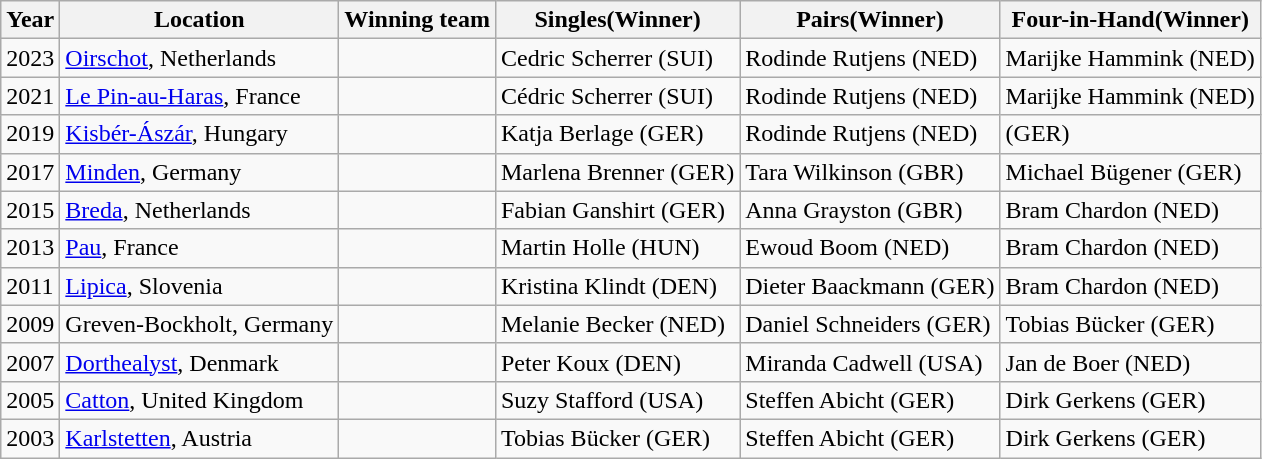<table class="wikitable">
<tr>
<th>Year</th>
<th>Location</th>
<th>Winning team</th>
<th>Singles(Winner)</th>
<th>Pairs(Winner)</th>
<th>Four-in-Hand(Winner)</th>
</tr>
<tr>
<td>2023</td>
<td><a href='#'>Oirschot</a>, Netherlands</td>
<td></td>
<td>Cedric Scherrer (SUI)</td>
<td>Rodinde Rutjens (NED)</td>
<td>Marijke Hammink (NED)</td>
</tr>
<tr>
<td>2021</td>
<td><a href='#'>Le Pin-au-Haras</a>, France</td>
<td></td>
<td>Cédric Scherrer (SUI)</td>
<td>Rodinde Rutjens (NED)</td>
<td>Marijke Hammink (NED)</td>
</tr>
<tr>
<td>2019</td>
<td><a href='#'>Kisbér-Ászár</a>, Hungary</td>
<td></td>
<td>Katja Berlage (GER)</td>
<td>Rodinde Rutjens (NED)</td>
<td> (GER)</td>
</tr>
<tr>
<td>2017</td>
<td><a href='#'>Minden</a>, Germany</td>
<td></td>
<td>Marlena Brenner (GER)</td>
<td>Tara Wilkinson (GBR)</td>
<td>Michael Bügener (GER)</td>
</tr>
<tr>
<td>2015</td>
<td><a href='#'>Breda</a>, Netherlands</td>
<td></td>
<td>Fabian Ganshirt (GER)</td>
<td>Anna Grayston (GBR)</td>
<td>Bram Chardon (NED)</td>
</tr>
<tr>
<td>2013</td>
<td><a href='#'>Pau</a>, France</td>
<td></td>
<td>Martin Holle (HUN)</td>
<td>Ewoud Boom (NED)</td>
<td>Bram Chardon (NED)</td>
</tr>
<tr>
<td>2011</td>
<td><a href='#'>Lipica</a>, Slovenia</td>
<td></td>
<td>Kristina Klindt (DEN)</td>
<td>Dieter Baackmann (GER)</td>
<td>Bram Chardon (NED)</td>
</tr>
<tr>
<td>2009</td>
<td>Greven-Bockholt, Germany</td>
<td></td>
<td>Melanie Becker (NED)</td>
<td>Daniel Schneiders (GER)</td>
<td>Tobias Bücker (GER)</td>
</tr>
<tr>
<td>2007</td>
<td><a href='#'>Dorthealyst</a>, Denmark</td>
<td></td>
<td>Peter Koux (DEN)</td>
<td>Miranda Cadwell (USA)</td>
<td>Jan de Boer (NED)</td>
</tr>
<tr>
<td>2005</td>
<td><a href='#'>Catton</a>, United Kingdom</td>
<td></td>
<td>Suzy Stafford (USA)</td>
<td>Steffen Abicht (GER)</td>
<td>Dirk Gerkens (GER)</td>
</tr>
<tr>
<td>2003</td>
<td><a href='#'>Karlstetten</a>, Austria</td>
<td></td>
<td>Tobias Bücker (GER)</td>
<td>Steffen Abicht (GER)</td>
<td>Dirk Gerkens (GER)</td>
</tr>
</table>
